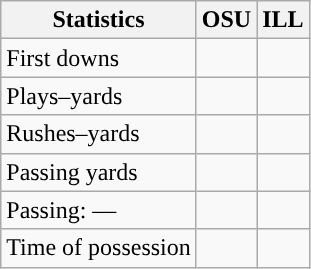<table class="wikitable" style="float:left">
<tr>
<th>Statistics</th>
<th>OSU</th>
<th>ILL</th>
</tr>
<tr>
<td>First downs</td>
<td></td>
<td></td>
</tr>
<tr>
<td>Plays–yards</td>
<td></td>
<td></td>
</tr>
<tr>
<td>Rushes–yards</td>
<td></td>
<td></td>
</tr>
<tr>
<td>Passing yards</td>
<td></td>
<td></td>
</tr>
<tr>
<td>Passing: ––</td>
<td></td>
<td></td>
</tr>
<tr>
<td>Time of possession</td>
<td></td>
<td></td>
</tr>
</table>
